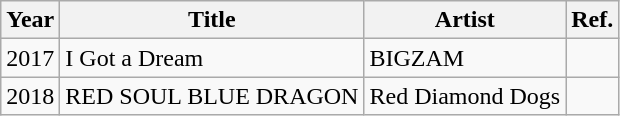<table class="wikitable">
<tr>
<th>Year</th>
<th>Title</th>
<th>Artist</th>
<th>Ref.</th>
</tr>
<tr>
<td>2017</td>
<td>I Got a Dream</td>
<td>BIGZAM</td>
<td></td>
</tr>
<tr>
<td>2018</td>
<td>RED SOUL BLUE DRAGON</td>
<td>Red Diamond Dogs</td>
<td></td>
</tr>
</table>
